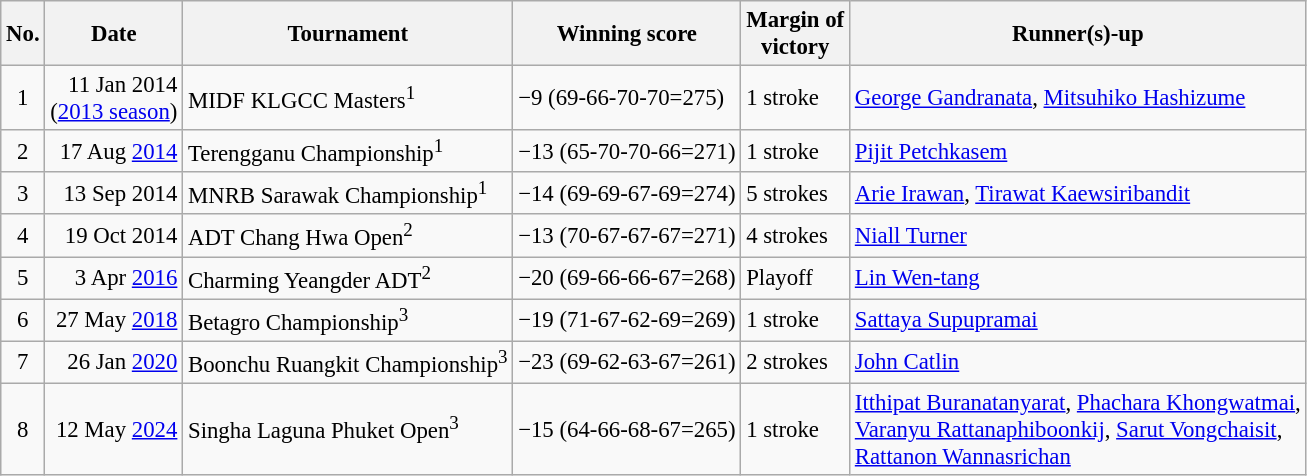<table class="wikitable" style="font-size:95%;">
<tr>
<th>No.</th>
<th>Date</th>
<th>Tournament</th>
<th>Winning score</th>
<th>Margin of<br>victory</th>
<th>Runner(s)-up</th>
</tr>
<tr>
<td align=center>1</td>
<td align=right>11 Jan 2014<br>(<a href='#'>2013 season</a>)</td>
<td>MIDF KLGCC Masters<sup>1</sup></td>
<td>−9 (69-66-70-70=275)</td>
<td>1 stroke</td>
<td> <a href='#'>George Gandranata</a>,  <a href='#'>Mitsuhiko Hashizume</a></td>
</tr>
<tr>
<td align=center>2</td>
<td align=right>17 Aug <a href='#'>2014</a></td>
<td>Terengganu Championship<sup>1</sup></td>
<td>−13 (65-70-70-66=271)</td>
<td>1 stroke</td>
<td> <a href='#'>Pijit Petchkasem</a></td>
</tr>
<tr>
<td align=center>3</td>
<td align=right>13 Sep 2014</td>
<td>MNRB Sarawak Championship<sup>1</sup></td>
<td>−14 (69-69-67-69=274)</td>
<td>5 strokes</td>
<td> <a href='#'>Arie Irawan</a>,  <a href='#'>Tirawat Kaewsiribandit</a></td>
</tr>
<tr>
<td align=center>4</td>
<td align=right>19 Oct 2014</td>
<td>ADT Chang Hwa Open<sup>2</sup></td>
<td>−13 (70-67-67-67=271)</td>
<td>4 strokes</td>
<td> <a href='#'>Niall Turner</a></td>
</tr>
<tr>
<td align=center>5</td>
<td align=right>3 Apr <a href='#'>2016</a></td>
<td>Charming Yeangder ADT<sup>2</sup></td>
<td>−20 (69-66-66-67=268)</td>
<td>Playoff</td>
<td> <a href='#'>Lin Wen-tang</a></td>
</tr>
<tr>
<td align=center>6</td>
<td align=right>27 May <a href='#'>2018</a></td>
<td>Betagro Championship<sup>3</sup></td>
<td>−19 (71-67-62-69=269)</td>
<td>1 stroke</td>
<td> <a href='#'>Sattaya Supupramai</a></td>
</tr>
<tr>
<td align=center>7</td>
<td align=right>26 Jan <a href='#'>2020</a></td>
<td>Boonchu Ruangkit Championship<sup>3</sup></td>
<td>−23 (69-62-63-67=261)</td>
<td>2 strokes</td>
<td> <a href='#'>John Catlin</a></td>
</tr>
<tr>
<td align=center>8</td>
<td align=right>12 May <a href='#'>2024</a></td>
<td>Singha Laguna Phuket Open<sup>3</sup></td>
<td>−15 (64-66-68-67=265)</td>
<td>1 stroke</td>
<td> <a href='#'>Itthipat Buranatanyarat</a>,  <a href='#'>Phachara Khongwatmai</a>,<br> <a href='#'>Varanyu Rattanaphiboonkij</a>,  <a href='#'>Sarut Vongchaisit</a>,<br> <a href='#'>Rattanon Wannasrichan</a></td>
</tr>
</table>
